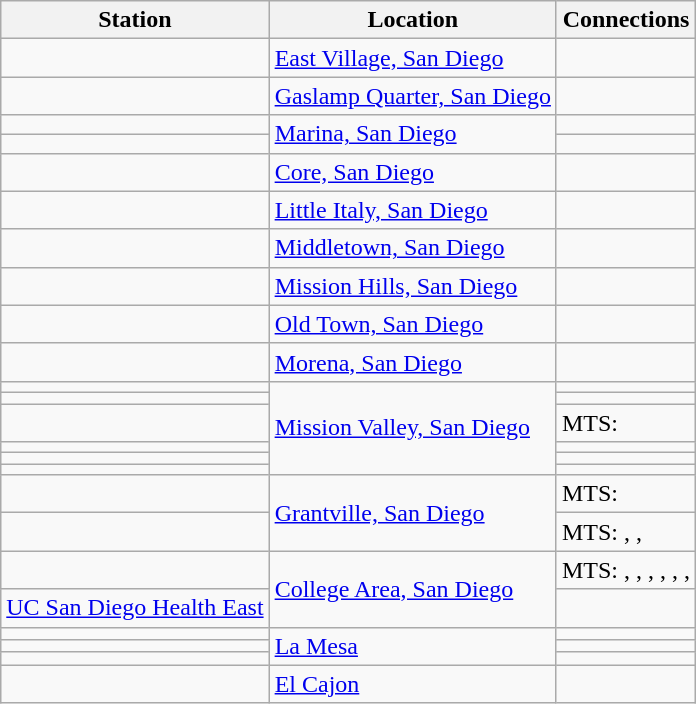<table class="wikitable sticky-header">
<tr>
<th>Station</th>
<th>Location<br></th>
<th>Connections</th>
</tr>
<tr>
<td></td>
<td><a href='#'>East Village, San Diego</a></td>
<td></td>
</tr>
<tr>
<td></td>
<td><a href='#'>Gaslamp Quarter, San Diego</a></td>
<td></td>
</tr>
<tr>
<td></td>
<td rowspan="2"><a href='#'>Marina, San Diego</a></td>
<td></td>
</tr>
<tr>
<td></td>
<td></td>
</tr>
<tr>
<td></td>
<td><a href='#'>Core, San Diego</a></td>
<td></td>
</tr>
<tr>
<td></td>
<td><a href='#'>Little Italy, San Diego</a></td>
<td></td>
</tr>
<tr>
<td></td>
<td><a href='#'>Middletown, San Diego</a></td>
<td></td>
</tr>
<tr>
<td></td>
<td><a href='#'>Mission Hills, San Diego</a></td>
<td></td>
</tr>
<tr>
<td> </td>
<td><a href='#'>Old Town, San Diego</a></td>
<td></td>
</tr>
<tr>
<td> </td>
<td><a href='#'>Morena, San Diego</a></td>
<td></td>
</tr>
<tr>
<td></td>
<td rowspan="6"><a href='#'>Mission Valley, San Diego</a></td>
<td></td>
</tr>
<tr>
<td></td>
<td></td>
</tr>
<tr>
<td></td>
<td> MTS: </td>
</tr>
<tr>
<td></td>
<td></td>
</tr>
<tr>
<td></td>
<td></td>
</tr>
<tr>
<td></td>
<td></td>
</tr>
<tr>
<td></td>
<td rowspan="2"><a href='#'>Grantville, San Diego</a></td>
<td> MTS: </td>
</tr>
<tr>
<td> </td>
<td> MTS: , , </td>
</tr>
<tr>
<td></td>
<td rowspan="2"><a href='#'>College Area, San Diego</a></td>
<td> MTS: , , , , , , </td>
</tr>
<tr>
<td><a href='#'>UC San Diego Health East</a></td>
<td></td>
</tr>
<tr>
<td></td>
<td rowspan="3"><a href='#'>La Mesa</a></td>
<td></td>
</tr>
<tr>
<td></td>
<td></td>
</tr>
<tr>
<td></td>
<td></td>
</tr>
<tr>
<td></td>
<td><a href='#'>El Cajon</a></td>
<td></td>
</tr>
</table>
